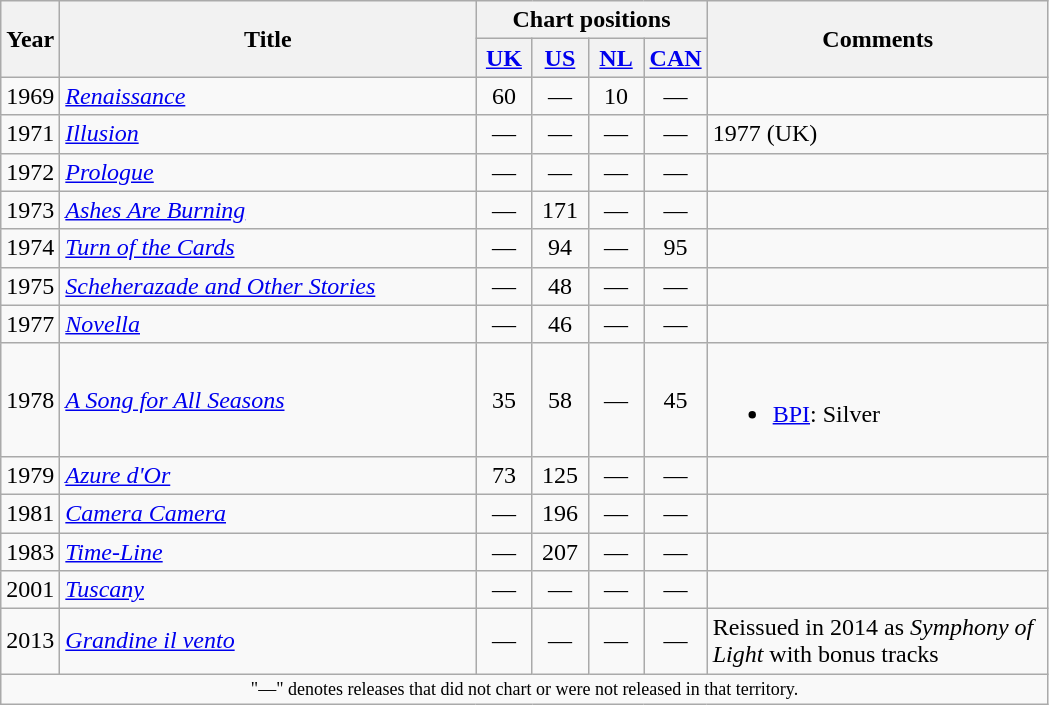<table class="wikitable">
<tr>
<th width="25" rowspan="2">Year</th>
<th width="270" rowspan="2">Title</th>
<th colspan="4">Chart positions</th>
<th width="220" rowspan="2">Comments</th>
</tr>
<tr bgcolor="#dddddd">
<th width="30"><a href='#'>UK</a><br></th>
<th width="30"><a href='#'>US</a><br></th>
<th width="30"><a href='#'>NL</a><br></th>
<th width="30"><a href='#'>CAN</a><br></th>
</tr>
<tr>
<td>1969</td>
<td><em><a href='#'>Renaissance</a></em></td>
<td align="center" >60</td>
<td align="center" >―</td>
<td align="center" >10</td>
<td align="center" >―</td>
<td></td>
</tr>
<tr>
<td>1971</td>
<td><em><a href='#'>Illusion</a></em></td>
<td align="center" >―</td>
<td align="center" >―</td>
<td align="center" >―</td>
<td align="center" >―</td>
<td>1977 (UK)</td>
</tr>
<tr>
<td>1972</td>
<td><em><a href='#'>Prologue</a></em></td>
<td align="center" >―</td>
<td align="center" >―</td>
<td align="center" >―</td>
<td align="center" >―</td>
<td></td>
</tr>
<tr>
<td>1973</td>
<td><em><a href='#'>Ashes Are Burning</a></em></td>
<td align="center" >―</td>
<td align="center" >171</td>
<td align="center" >―</td>
<td align="center" >―</td>
<td></td>
</tr>
<tr>
<td>1974</td>
<td><em><a href='#'>Turn of the Cards</a></em></td>
<td align="center" >―</td>
<td align="center" >94</td>
<td align="center" >―</td>
<td align="center" >95</td>
<td></td>
</tr>
<tr>
<td>1975</td>
<td><em><a href='#'>Scheherazade and Other Stories</a></em></td>
<td align="center" >―</td>
<td align="center" >48</td>
<td align="center" >―</td>
<td align="center" >―</td>
<td></td>
</tr>
<tr>
<td>1977</td>
<td><em><a href='#'>Novella</a></em></td>
<td align="center" >―</td>
<td align="center" >46</td>
<td align="center" >―</td>
<td align="center" >―</td>
<td></td>
</tr>
<tr>
<td>1978</td>
<td><em><a href='#'>A Song for All Seasons</a></em></td>
<td align="center" >35</td>
<td align="center" >58</td>
<td align="center" >―</td>
<td align="center" >45</td>
<td><br><ul><li><a href='#'>BPI</a>: Silver</li></ul></td>
</tr>
<tr>
<td>1979</td>
<td><em><a href='#'>Azure d'Or</a></em></td>
<td align="center" >73</td>
<td align="center" >125</td>
<td align="center" >―</td>
<td align="center" >―</td>
<td></td>
</tr>
<tr>
<td>1981</td>
<td><em><a href='#'>Camera Camera</a></em></td>
<td align="center" >―</td>
<td align="center" >196</td>
<td align="center" >―</td>
<td align="center" >―</td>
<td></td>
</tr>
<tr>
<td>1983</td>
<td><em><a href='#'>Time-Line</a></em></td>
<td align="center" >―</td>
<td align="center" >207</td>
<td align="center" >―</td>
<td align="center" >―</td>
<td></td>
</tr>
<tr>
<td>2001</td>
<td><em><a href='#'>Tuscany</a></em></td>
<td align="center" >―</td>
<td align="center" >―</td>
<td align="center" >―</td>
<td align="center" >―</td>
<td></td>
</tr>
<tr>
<td>2013</td>
<td><em><a href='#'>Grandine il vento</a></em></td>
<td align="center" >―</td>
<td align="center" >―</td>
<td align="center" >―</td>
<td align="center" >―</td>
<td>Reissued in 2014 as <em>Symphony of Light</em> with bonus tracks</td>
</tr>
<tr>
<td colspan="7" style="text-align:center; font-size:9pt;">"―" denotes releases that did not chart or were not released in that territory.</td>
</tr>
</table>
